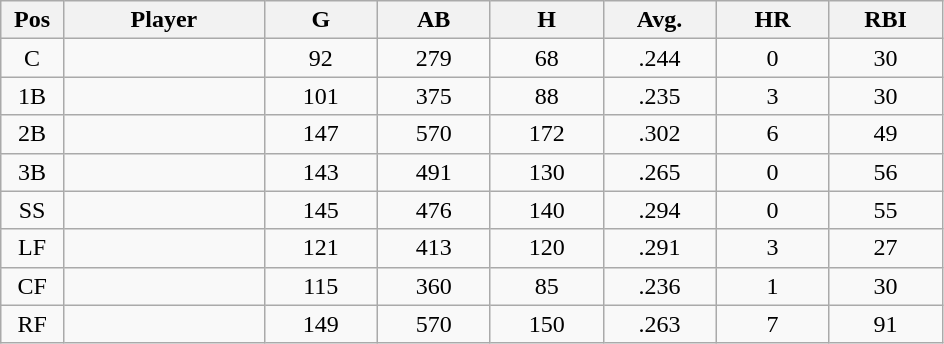<table class="wikitable sortable">
<tr>
<th bgcolor="#DDDDFF" width="5%">Pos</th>
<th bgcolor="#DDDDFF" width="16%">Player</th>
<th bgcolor="#DDDDFF" width="9%">G</th>
<th bgcolor="#DDDDFF" width="9%">AB</th>
<th bgcolor="#DDDDFF" width="9%">H</th>
<th bgcolor="#DDDDFF" width="9%">Avg.</th>
<th bgcolor="#DDDDFF" width="9%">HR</th>
<th bgcolor="#DDDDFF" width="9%">RBI</th>
</tr>
<tr align="center">
<td>C</td>
<td></td>
<td>92</td>
<td>279</td>
<td>68</td>
<td>.244</td>
<td>0</td>
<td>30</td>
</tr>
<tr align="center">
<td>1B</td>
<td></td>
<td>101</td>
<td>375</td>
<td>88</td>
<td>.235</td>
<td>3</td>
<td>30</td>
</tr>
<tr align="center">
<td>2B</td>
<td></td>
<td>147</td>
<td>570</td>
<td>172</td>
<td>.302</td>
<td>6</td>
<td>49</td>
</tr>
<tr align="center">
<td>3B</td>
<td></td>
<td>143</td>
<td>491</td>
<td>130</td>
<td>.265</td>
<td>0</td>
<td>56</td>
</tr>
<tr align="center">
<td>SS</td>
<td></td>
<td>145</td>
<td>476</td>
<td>140</td>
<td>.294</td>
<td>0</td>
<td>55</td>
</tr>
<tr align="center">
<td>LF</td>
<td></td>
<td>121</td>
<td>413</td>
<td>120</td>
<td>.291</td>
<td>3</td>
<td>27</td>
</tr>
<tr align="center">
<td>CF</td>
<td></td>
<td>115</td>
<td>360</td>
<td>85</td>
<td>.236</td>
<td>1</td>
<td>30</td>
</tr>
<tr align="center">
<td>RF</td>
<td></td>
<td>149</td>
<td>570</td>
<td>150</td>
<td>.263</td>
<td>7</td>
<td>91</td>
</tr>
</table>
